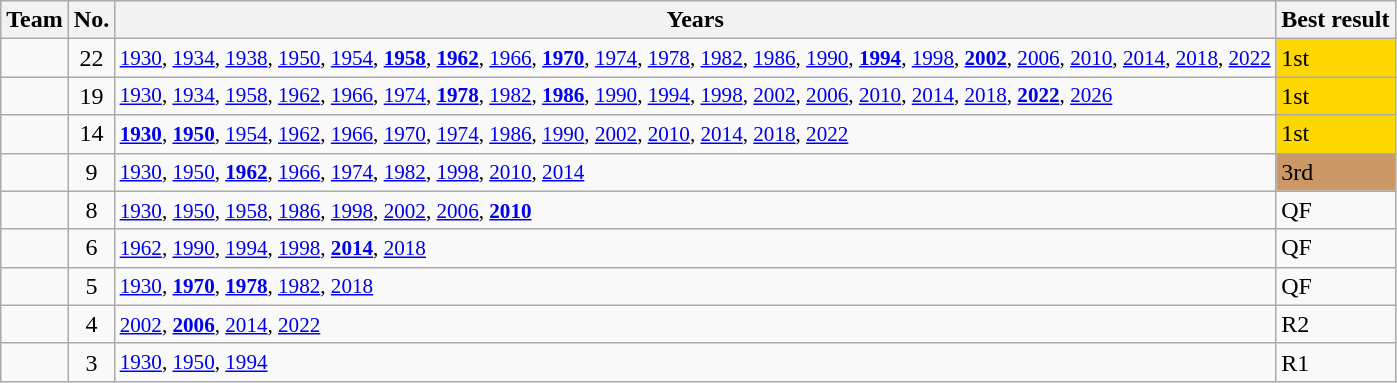<table class="wikitable"px solid black" cellpadding="2">
<tr>
<th>Team</th>
<th>No.</th>
<th>Years</th>
<th>Best result</th>
</tr>
<tr>
<td><strong></strong>  </td>
<td align=center>22</td>
<td style="font-size:88%"><a href='#'>1930</a>, <a href='#'>1934</a>, <a href='#'>1938</a>, <a href='#'>1950</a>, <a href='#'>1954</a>, <strong><a href='#'>1958</a></strong>, <strong><a href='#'>1962</a></strong>, <a href='#'>1966</a>, <strong><a href='#'>1970</a></strong>, <a href='#'>1974</a>, <a href='#'>1978</a>, <a href='#'>1982</a>, <a href='#'>1986</a>, <a href='#'>1990</a>, <strong><a href='#'>1994</a></strong>, <a href='#'>1998</a>, <strong><a href='#'>2002</a></strong>, <a href='#'>2006</a>, <a href='#'>2010</a>, <a href='#'>2014</a>, <a href='#'>2018</a>, <a href='#'>2022</a></td>
<td bgcolor=gold>1st</td>
</tr>
<tr>
<td><strong></strong>  </td>
<td align=center>19</td>
<td style="font-size:88%"><a href='#'>1930</a>, <a href='#'>1934</a>, <a href='#'>1958</a>, <a href='#'>1962</a>, <a href='#'>1966</a>, <a href='#'>1974</a>, <strong><a href='#'>1978</a></strong>, <a href='#'>1982</a>, <strong><a href='#'>1986</a></strong>, <a href='#'>1990</a>, <a href='#'>1994</a>, <a href='#'>1998</a>, <a href='#'>2002</a>, <a href='#'>2006</a>, <a href='#'>2010</a>, <a href='#'>2014</a>, <a href='#'>2018</a>, <strong><a href='#'>2022</a></strong>, <a href='#'>2026</a></td>
<td bgcolor=gold>1st</td>
</tr>
<tr>
<td><strong></strong>  </td>
<td align=center>14</td>
<td style="font-size:88%"><strong><a href='#'>1930</a></strong>, <strong><a href='#'>1950</a></strong>, <a href='#'>1954</a>, <a href='#'>1962</a>, <a href='#'>1966</a>, <a href='#'>1970</a>, <a href='#'>1974</a>, <a href='#'>1986</a>, <a href='#'>1990</a>, <a href='#'>2002</a>, <a href='#'>2010</a>, <a href='#'>2014</a>, <a href='#'>2018</a>, <a href='#'>2022</a></td>
<td bgcolor=gold>1st</td>
</tr>
<tr>
<td><strong></strong>  </td>
<td align=center>9</td>
<td style="font-size:88%"><a href='#'>1930</a>, <a href='#'>1950</a>, <strong><a href='#'>1962</a></strong>, <a href='#'>1966</a>, <a href='#'>1974</a>, <a href='#'>1982</a>, <a href='#'>1998</a>, <a href='#'>2010</a>, <a href='#'>2014</a></td>
<td bgcolor=#cc9966>3rd</td>
</tr>
<tr>
<td><strong></strong>  </td>
<td align=center>8</td>
<td style="font-size:88%"><a href='#'>1930</a>, <a href='#'>1950</a>, <a href='#'>1958</a>, <a href='#'>1986</a>, <a href='#'>1998</a>, <a href='#'>2002</a>, <a href='#'>2006</a>, <strong><a href='#'>2010</a></strong></td>
<td>QF</td>
</tr>
<tr>
<td><strong></strong>  </td>
<td align=center>6</td>
<td style="font-size:88%"><a href='#'>1962</a>, <a href='#'>1990</a>, <a href='#'>1994</a>, <a href='#'>1998</a>, <strong><a href='#'>2014</a></strong>, <a href='#'>2018</a></td>
<td>QF</td>
</tr>
<tr>
<td><strong></strong>  </td>
<td align=center>5</td>
<td style="font-size:88%"><a href='#'>1930</a>, <strong><a href='#'>1970</a></strong>, <strong><a href='#'>1978</a></strong>, <a href='#'>1982</a>, <a href='#'>2018</a></td>
<td>QF</td>
</tr>
<tr>
<td><strong></strong>  </td>
<td align=center>4</td>
<td style="font-size:88%"><a href='#'>2002</a>, <strong><a href='#'>2006</a></strong>, <a href='#'>2014</a>, <a href='#'>2022</a></td>
<td>R2</td>
</tr>
<tr>
<td><strong></strong>  </td>
<td align=center>3</td>
<td style="font-size:88%"><a href='#'>1930</a>, <a href='#'>1950</a>, <a href='#'>1994</a></td>
<td>R1</td>
</tr>
</table>
